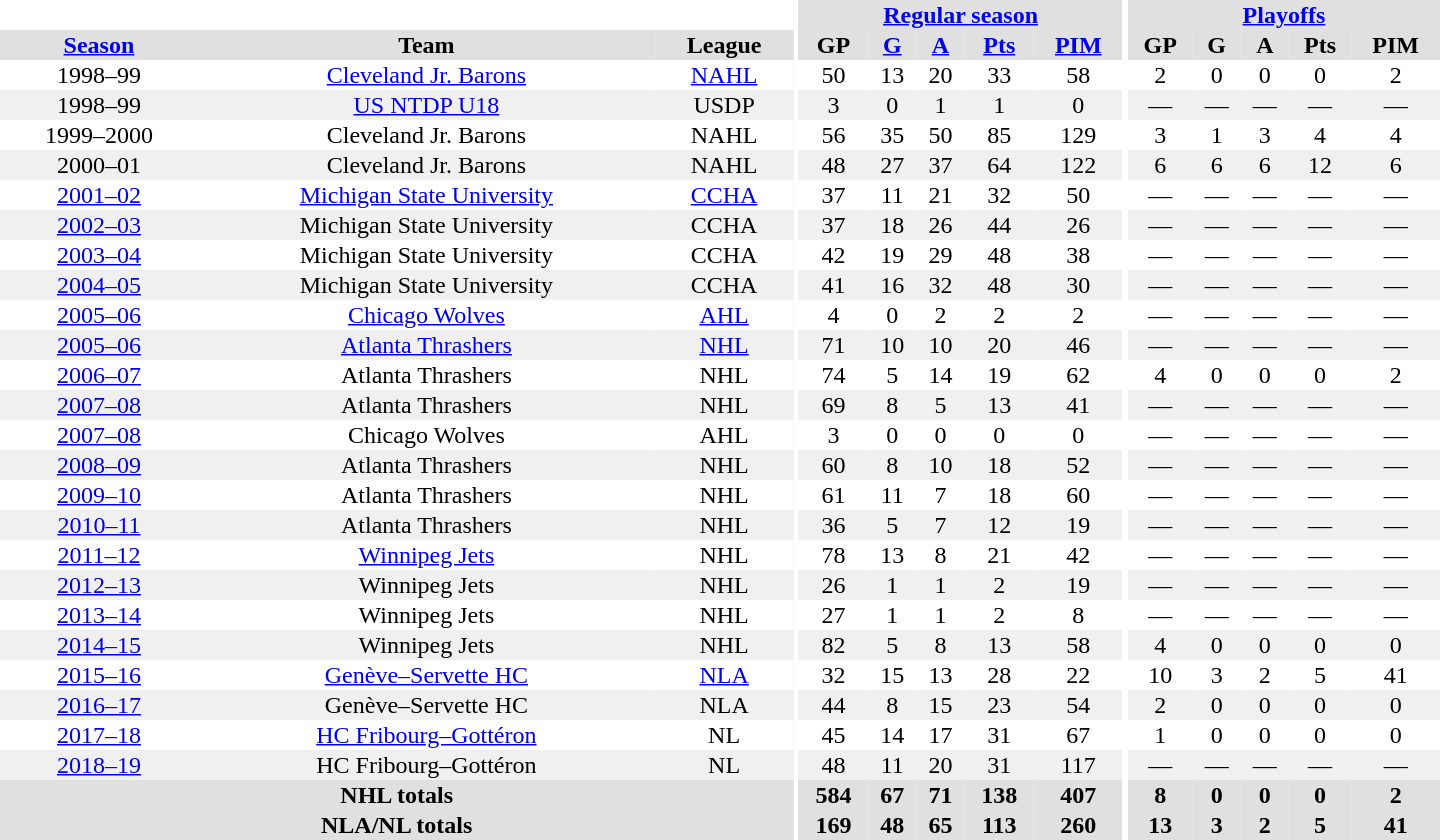<table border="0" cellpadding="1" cellspacing="0" style="text-align:center; width:60em;">
<tr bgcolor="#e0e0e0">
<th colspan="3" bgcolor="#ffffff"></th>
<th rowspan="99" bgcolor="#ffffff"></th>
<th colspan="5"><a href='#'>Regular season</a></th>
<th rowspan="99" bgcolor="#ffffff"></th>
<th colspan="5"><a href='#'>Playoffs</a></th>
</tr>
<tr bgcolor="#e0e0e0">
<th><a href='#'>Season</a></th>
<th>Team</th>
<th>League</th>
<th>GP</th>
<th><a href='#'>G</a></th>
<th><a href='#'>A</a></th>
<th><a href='#'>Pts</a></th>
<th><a href='#'>PIM</a></th>
<th>GP</th>
<th>G</th>
<th>A</th>
<th>Pts</th>
<th>PIM</th>
</tr>
<tr>
<td>1998–99</td>
<td><a href='#'>Cleveland Jr. Barons</a></td>
<td><a href='#'>NAHL</a></td>
<td>50</td>
<td>13</td>
<td>20</td>
<td>33</td>
<td>58</td>
<td>2</td>
<td>0</td>
<td>0</td>
<td>0</td>
<td>2</td>
</tr>
<tr bgcolor="#f0f0f0">
<td>1998–99</td>
<td><a href='#'>US NTDP U18</a></td>
<td>USDP</td>
<td>3</td>
<td>0</td>
<td>1</td>
<td>1</td>
<td>0</td>
<td>—</td>
<td>—</td>
<td>—</td>
<td>—</td>
<td>—</td>
</tr>
<tr>
<td>1999–2000</td>
<td>Cleveland Jr. Barons</td>
<td>NAHL</td>
<td>56</td>
<td>35</td>
<td>50</td>
<td>85</td>
<td>129</td>
<td>3</td>
<td>1</td>
<td>3</td>
<td>4</td>
<td>4</td>
</tr>
<tr bgcolor="#f0f0f0">
<td>2000–01</td>
<td>Cleveland Jr. Barons</td>
<td>NAHL</td>
<td>48</td>
<td>27</td>
<td>37</td>
<td>64</td>
<td>122</td>
<td>6</td>
<td>6</td>
<td>6</td>
<td>12</td>
<td>6</td>
</tr>
<tr>
<td><a href='#'>2001–02</a></td>
<td><a href='#'>Michigan State University</a></td>
<td><a href='#'>CCHA</a></td>
<td>37</td>
<td>11</td>
<td>21</td>
<td>32</td>
<td>50</td>
<td>—</td>
<td>—</td>
<td>—</td>
<td>—</td>
<td>—</td>
</tr>
<tr bgcolor="#f0f0f0">
<td><a href='#'>2002–03</a></td>
<td>Michigan State University</td>
<td>CCHA</td>
<td>37</td>
<td>18</td>
<td>26</td>
<td>44</td>
<td>26</td>
<td>—</td>
<td>—</td>
<td>—</td>
<td>—</td>
<td>—</td>
</tr>
<tr>
<td><a href='#'>2003–04</a></td>
<td>Michigan State University</td>
<td>CCHA</td>
<td>42</td>
<td>19</td>
<td>29</td>
<td>48</td>
<td>38</td>
<td>—</td>
<td>—</td>
<td>—</td>
<td>—</td>
<td>—</td>
</tr>
<tr bgcolor="#f0f0f0">
<td><a href='#'>2004–05</a></td>
<td>Michigan State University</td>
<td>CCHA</td>
<td>41</td>
<td>16</td>
<td>32</td>
<td>48</td>
<td>30</td>
<td>—</td>
<td>—</td>
<td>—</td>
<td>—</td>
<td>—</td>
</tr>
<tr>
<td><a href='#'>2005–06</a></td>
<td><a href='#'>Chicago Wolves</a></td>
<td><a href='#'>AHL</a></td>
<td>4</td>
<td>0</td>
<td>2</td>
<td>2</td>
<td>2</td>
<td>—</td>
<td>—</td>
<td>—</td>
<td>—</td>
<td>—</td>
</tr>
<tr bgcolor="#f0f0f0">
<td><a href='#'>2005–06</a></td>
<td><a href='#'>Atlanta Thrashers</a></td>
<td><a href='#'>NHL</a></td>
<td>71</td>
<td>10</td>
<td>10</td>
<td>20</td>
<td>46</td>
<td>—</td>
<td>—</td>
<td>—</td>
<td>—</td>
<td>—</td>
</tr>
<tr>
<td><a href='#'>2006–07</a></td>
<td>Atlanta Thrashers</td>
<td>NHL</td>
<td>74</td>
<td>5</td>
<td>14</td>
<td>19</td>
<td>62</td>
<td>4</td>
<td>0</td>
<td>0</td>
<td>0</td>
<td>2</td>
</tr>
<tr bgcolor="#f0f0f0">
<td><a href='#'>2007–08</a></td>
<td>Atlanta Thrashers</td>
<td>NHL</td>
<td>69</td>
<td>8</td>
<td>5</td>
<td>13</td>
<td>41</td>
<td>—</td>
<td>—</td>
<td>—</td>
<td>—</td>
<td>—</td>
</tr>
<tr>
<td><a href='#'>2007–08</a></td>
<td>Chicago Wolves</td>
<td>AHL</td>
<td>3</td>
<td>0</td>
<td>0</td>
<td>0</td>
<td>0</td>
<td>—</td>
<td>—</td>
<td>—</td>
<td>—</td>
<td>—</td>
</tr>
<tr bgcolor="#f0f0f0">
<td><a href='#'>2008–09</a></td>
<td>Atlanta Thrashers</td>
<td>NHL</td>
<td>60</td>
<td>8</td>
<td>10</td>
<td>18</td>
<td>52</td>
<td>—</td>
<td>—</td>
<td>—</td>
<td>—</td>
<td>—</td>
</tr>
<tr>
<td><a href='#'>2009–10</a></td>
<td>Atlanta Thrashers</td>
<td>NHL</td>
<td>61</td>
<td>11</td>
<td>7</td>
<td>18</td>
<td>60</td>
<td>—</td>
<td>—</td>
<td>—</td>
<td>—</td>
<td>—</td>
</tr>
<tr bgcolor="#f0f0f0">
<td><a href='#'>2010–11</a></td>
<td>Atlanta Thrashers</td>
<td>NHL</td>
<td>36</td>
<td>5</td>
<td>7</td>
<td>12</td>
<td>19</td>
<td>—</td>
<td>—</td>
<td>—</td>
<td>—</td>
<td>—</td>
</tr>
<tr>
<td><a href='#'>2011–12</a></td>
<td><a href='#'>Winnipeg Jets</a></td>
<td>NHL</td>
<td>78</td>
<td>13</td>
<td>8</td>
<td>21</td>
<td>42</td>
<td>—</td>
<td>—</td>
<td>—</td>
<td>—</td>
<td>—</td>
</tr>
<tr bgcolor="#f0f0f0">
<td><a href='#'>2012–13</a></td>
<td>Winnipeg Jets</td>
<td>NHL</td>
<td>26</td>
<td>1</td>
<td>1</td>
<td>2</td>
<td>19</td>
<td>—</td>
<td>—</td>
<td>—</td>
<td>—</td>
<td>—</td>
</tr>
<tr>
<td><a href='#'>2013–14</a></td>
<td>Winnipeg Jets</td>
<td>NHL</td>
<td>27</td>
<td>1</td>
<td>1</td>
<td>2</td>
<td>8</td>
<td>—</td>
<td>—</td>
<td>—</td>
<td>—</td>
<td>—</td>
</tr>
<tr bgcolor="#f0f0f0">
<td><a href='#'>2014–15</a></td>
<td>Winnipeg Jets</td>
<td>NHL</td>
<td>82</td>
<td>5</td>
<td>8</td>
<td>13</td>
<td>58</td>
<td>4</td>
<td>0</td>
<td>0</td>
<td>0</td>
<td>0</td>
</tr>
<tr>
<td><a href='#'>2015–16</a></td>
<td><a href='#'>Genève–Servette HC</a></td>
<td><a href='#'>NLA</a></td>
<td>32</td>
<td>15</td>
<td>13</td>
<td>28</td>
<td>22</td>
<td>10</td>
<td>3</td>
<td>2</td>
<td>5</td>
<td>41</td>
</tr>
<tr bgcolor="#f0f0f0">
<td><a href='#'>2016–17</a></td>
<td>Genève–Servette HC</td>
<td>NLA</td>
<td>44</td>
<td>8</td>
<td>15</td>
<td>23</td>
<td>54</td>
<td>2</td>
<td>0</td>
<td>0</td>
<td>0</td>
<td>0</td>
</tr>
<tr>
<td><a href='#'>2017–18</a></td>
<td><a href='#'>HC Fribourg–Gottéron</a></td>
<td>NL</td>
<td>45</td>
<td>14</td>
<td>17</td>
<td>31</td>
<td>67</td>
<td>1</td>
<td>0</td>
<td>0</td>
<td>0</td>
<td>0</td>
</tr>
<tr bgcolor="#f0f0f0">
<td><a href='#'>2018–19</a></td>
<td>HC Fribourg–Gottéron</td>
<td>NL</td>
<td>48</td>
<td>11</td>
<td>20</td>
<td>31</td>
<td>117</td>
<td>—</td>
<td>—</td>
<td>—</td>
<td>—</td>
<td>—</td>
</tr>
<tr bgcolor="#e0e0e0">
<th colspan="3">NHL totals</th>
<th>584</th>
<th>67</th>
<th>71</th>
<th>138</th>
<th>407</th>
<th>8</th>
<th>0</th>
<th>0</th>
<th>0</th>
<th>2</th>
</tr>
<tr bgcolor="#e0e0e0">
<th colspan="3">NLA/NL totals</th>
<th>169</th>
<th>48</th>
<th>65</th>
<th>113</th>
<th>260</th>
<th>13</th>
<th>3</th>
<th>2</th>
<th>5</th>
<th>41</th>
</tr>
</table>
